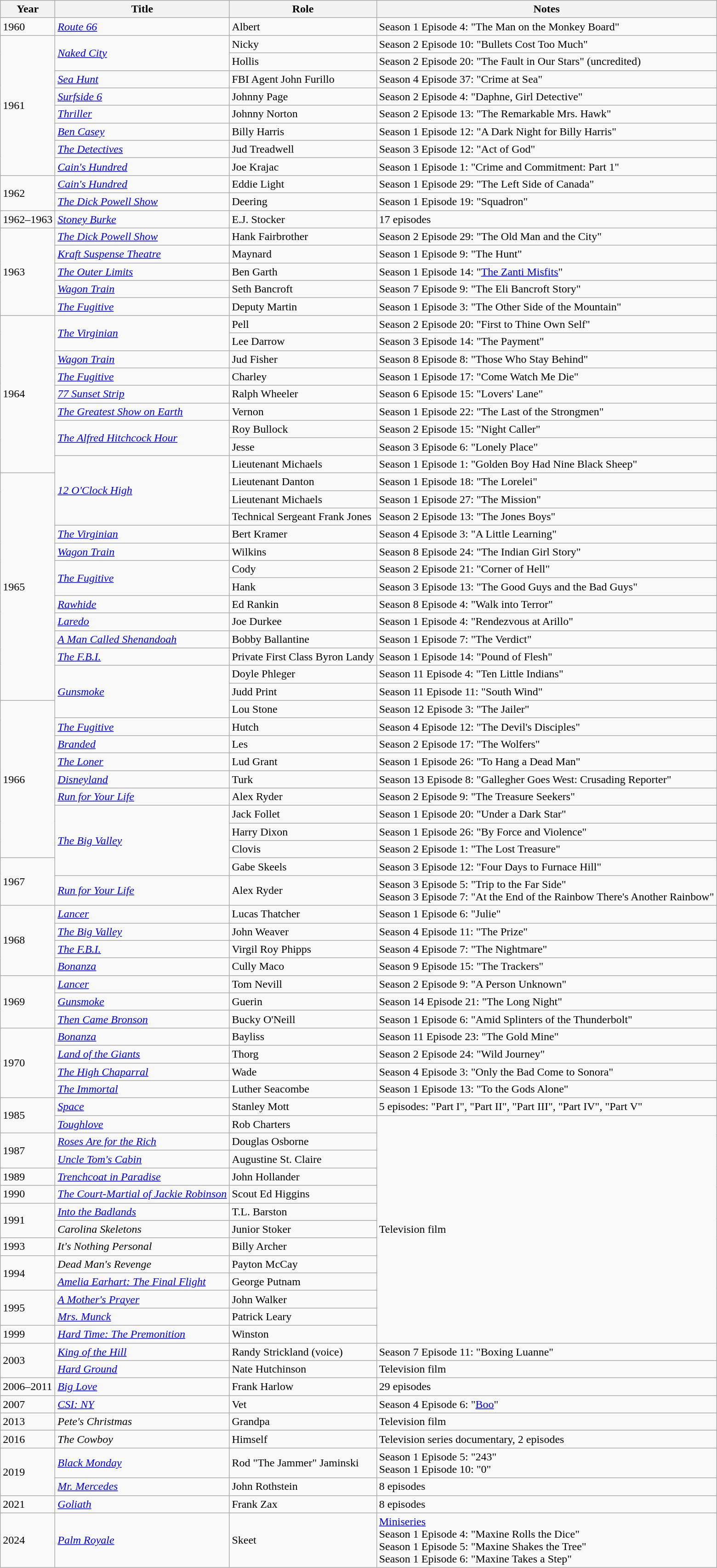<table class="wikitable sortable">
<tr>
<th>Year</th>
<th>Title</th>
<th>Role</th>
<th>Notes</th>
</tr>
<tr>
<td>1960</td>
<td><em><a href='#'>Route 66</a></em></td>
<td>Albert</td>
<td>Season 1 Episode 4: "The Man on the Monkey Board"</td>
</tr>
<tr>
<td rowspan="8">1961</td>
<td rowspan="2"><em><a href='#'>Naked City</a></em></td>
<td>Nicky</td>
<td>Season 2 Episode 10: "Bullets Cost Too Much"</td>
</tr>
<tr>
<td>Hollis</td>
<td>Season 2 Episode 20: "The Fault in Our Stars" (uncredited)</td>
</tr>
<tr>
<td><em><a href='#'>Sea Hunt</a></em></td>
<td>FBI Agent John Furillo</td>
<td>Season 4 Episode 37: "Crime at Sea"</td>
</tr>
<tr>
<td><em><a href='#'>Surfside 6</a></em></td>
<td>Johnny Page</td>
<td>Season 2 Episode 4: "Daphne, Girl Detective"</td>
</tr>
<tr>
<td><em><a href='#'>Thriller</a></em></td>
<td>Johnny Norton</td>
<td>Season 2 Episode 13: "The Remarkable Mrs. Hawk"</td>
</tr>
<tr>
<td><em><a href='#'>Ben Casey</a></em></td>
<td>Billy Harris</td>
<td>Season 1 Episode 12: "A Dark Night for Billy Harris"</td>
</tr>
<tr>
<td><em><a href='#'>The Detectives</a></em></td>
<td>Jud Treadwell</td>
<td>Season 3 Episode 12: "Act of God"</td>
</tr>
<tr>
<td><em><a href='#'>Cain's Hundred</a></em></td>
<td>Joe Krajac</td>
<td>Season 1 Episode 1: "Crime and Commitment: Part 1"</td>
</tr>
<tr>
<td rowspan="2">1962</td>
<td><em><a href='#'>Cain's Hundred</a></em></td>
<td>Eddie Light</td>
<td>Season 1 Episode 29: "The Left Side of Canada"</td>
</tr>
<tr>
<td><em><a href='#'>The Dick Powell Show</a></em></td>
<td>Deering</td>
<td>Season 1 Episode 19: "Squadron"</td>
</tr>
<tr>
<td>1962–1963</td>
<td><em><a href='#'>Stoney Burke</a></em></td>
<td>E.J. Stocker</td>
<td>17 episodes</td>
</tr>
<tr>
<td rowspan="5">1963</td>
<td><em><a href='#'>The Dick Powell Show</a></em></td>
<td>Hank Fairbrother</td>
<td>Season 2 Episode 29: "The Old Man and the City"</td>
</tr>
<tr>
<td><em><a href='#'>Kraft Suspense Theatre</a></em></td>
<td>Maynard</td>
<td>Season 1 Episode 9: "The Hunt"</td>
</tr>
<tr>
<td><em><a href='#'>The Outer Limits</a></em></td>
<td>Ben Garth</td>
<td>Season 1 Episode 14: "<a href='#'>The Zanti Misfits</a>"</td>
</tr>
<tr>
<td><em><a href='#'>Wagon Train</a></em></td>
<td>Seth Bancroft</td>
<td>Season 7 Episode 9: "The Eli Bancroft Story"</td>
</tr>
<tr>
<td><em><a href='#'>The Fugitive</a></em></td>
<td>Deputy Martin</td>
<td>Season 1 Episode 3: "The Other Side of the Mountain"</td>
</tr>
<tr>
<td rowspan="9">1964</td>
<td rowspan="2"><em><a href='#'>The Virginian</a></em></td>
<td>Pell</td>
<td>Season 2 Episode 20: "First to Thine Own Self"</td>
</tr>
<tr>
<td>Lee Darrow</td>
<td>Season 3 Episode 14: "The Payment"</td>
</tr>
<tr>
<td><em><a href='#'>Wagon Train</a></em></td>
<td>Jud Fisher</td>
<td>Season 8 Episode 8: "Those Who Stay Behind"</td>
</tr>
<tr>
<td><em><a href='#'>The Fugitive</a></em></td>
<td>Charley</td>
<td>Season 1 Episode 17: "Come Watch Me Die"</td>
</tr>
<tr>
<td><em><a href='#'>77 Sunset Strip</a></em></td>
<td>Ralph Wheeler</td>
<td>Season 6 Episode 15: "Lovers' Lane"</td>
</tr>
<tr>
<td><em><a href='#'>The Greatest Show on Earth</a></em></td>
<td>Vernon</td>
<td>Season 1 Episode 22: "The Last of the Strongmen"</td>
</tr>
<tr>
<td rowspan="2"><em><a href='#'>The Alfred Hitchcock Hour</a></em></td>
<td>Roy Bullock</td>
<td>Season 2 Episode 15: "Night Caller"</td>
</tr>
<tr>
<td>Jesse</td>
<td>Season 3 Episode 6: "Lonely Place"</td>
</tr>
<tr>
<td rowspan="4"><em><a href='#'>12 O'Clock High</a></em></td>
<td>Lieutenant Michaels</td>
<td>Season 1 Episode 1: "Golden Boy Had Nine Black Sheep"</td>
</tr>
<tr>
<td rowspan="13">1965</td>
<td>Lieutenant Danton</td>
<td>Season 1 Episode 18: "The Lorelei"</td>
</tr>
<tr>
<td>Lieutenant Michaels</td>
<td>Season 1 Episode 27: "The Mission"</td>
</tr>
<tr>
<td>Technical Sergeant Frank Jones</td>
<td>Season 2 Episode 13: "The Jones Boys"</td>
</tr>
<tr>
<td><em><a href='#'>The Virginian</a></em></td>
<td>Bert Kramer</td>
<td>Season 4 Episode 3: "A Little Learning"</td>
</tr>
<tr>
<td><em><a href='#'>Wagon Train</a></em></td>
<td>Wilkins</td>
<td>Season 8 Episode 24: "The Indian Girl Story"</td>
</tr>
<tr>
<td rowspan="2"><em><a href='#'>The Fugitive</a></em></td>
<td>Cody</td>
<td>Season 2 Episode 21: "Corner of Hell"</td>
</tr>
<tr>
<td>Hank</td>
<td>Season 3 Episode 13: "The Good Guys and the Bad Guys"</td>
</tr>
<tr>
<td><em><a href='#'>Rawhide</a></em></td>
<td>Ed Rankin</td>
<td>Season 8 Episode 4: "Walk into Terror"</td>
</tr>
<tr>
<td><em><a href='#'>Laredo</a></em></td>
<td>Joe Durkee</td>
<td>Season 1 Episode 4: "Rendezvous at Arillo"</td>
</tr>
<tr>
<td><em><a href='#'>A Man Called Shenandoah</a></em></td>
<td>Bobby Ballantine</td>
<td>Season 1 Episode 7: "The Verdict"</td>
</tr>
<tr>
<td><em><a href='#'>The F.B.I.</a></em></td>
<td>Private First Class Byron Landy</td>
<td>Season 1 Episode 14: "Pound of Flesh"</td>
</tr>
<tr>
<td rowspan="3"><em><a href='#'>Gunsmoke</a></em></td>
<td>Doyle Phleger</td>
<td>Season 11 Episode 4: "Ten Little Indians"</td>
</tr>
<tr>
<td>Judd Print</td>
<td>Season 11 Episode 11: "South Wind"</td>
</tr>
<tr>
<td rowspan="9">1966</td>
<td>Lou Stone</td>
<td>Season 12 Episode 3: "The Jailer"</td>
</tr>
<tr>
<td><em><a href='#'>The Fugitive</a></em></td>
<td>Hutch</td>
<td>Season 4 Episode 12: "The Devil's Disciples"</td>
</tr>
<tr>
<td><em><a href='#'>Branded</a></em></td>
<td>Les</td>
<td>Season 2 Episode 17: "The Wolfers"</td>
</tr>
<tr>
<td><em><a href='#'>The Loner</a></em></td>
<td>Lud Grant</td>
<td>Season 1 Episode 26: "To Hang a Dead Man"</td>
</tr>
<tr>
<td><em><a href='#'>Disneyland</a></em></td>
<td>Turk</td>
<td>Season 13 Episode 8: "Gallegher Goes West: Crusading Reporter"</td>
</tr>
<tr>
<td><em><a href='#'>Run for Your Life</a></em></td>
<td>Alex Ryder</td>
<td>Season 2 Episode 9: "The Treasure Seekers"</td>
</tr>
<tr>
<td rowspan="4"><em><a href='#'>The Big Valley</a></em></td>
<td>Jack Follet</td>
<td>Season 1 Episode 20: "Under a Dark Star"</td>
</tr>
<tr>
<td>Harry Dixon</td>
<td>Season 1 Episode 26: "By Force and Violence"</td>
</tr>
<tr>
<td>Clovis</td>
<td>Season 2 Episode 1: "The Lost Treasure"</td>
</tr>
<tr>
<td rowspan="2">1967</td>
<td>Gabe Skeels</td>
<td>Season 3 Episode 12: "Four Days to Furnace Hill"</td>
</tr>
<tr>
<td><em><a href='#'>Run for Your Life</a></em></td>
<td>Alex Ryder</td>
<td>Season 3 Episode 5: "Trip to the Far Side"<br>Season 3 Episode 7: "At the End of the Rainbow There's Another Rainbow"</td>
</tr>
<tr>
<td rowspan="4">1968</td>
<td><em><a href='#'>Lancer</a></em></td>
<td>Lucas Thatcher</td>
<td>Season 1 Episode 6: "Julie"</td>
</tr>
<tr>
<td><em><a href='#'>The Big Valley</a></em></td>
<td>John Weaver</td>
<td>Season 4 Episode 11: "The Prize"</td>
</tr>
<tr>
<td><em><a href='#'>The F.B.I.</a></em></td>
<td>Virgil Roy Phipps</td>
<td>Season 4 Episode 7: "The Nightmare"</td>
</tr>
<tr>
<td><em><a href='#'>Bonanza</a></em></td>
<td>Cully Maco</td>
<td>Season 9 Episode 15: "The Trackers"</td>
</tr>
<tr>
<td rowspan="3">1969</td>
<td><em><a href='#'>Lancer</a></em></td>
<td>Tom Nevill</td>
<td>Season 2 Episode 9: "A Person Unknown"</td>
</tr>
<tr>
<td><em><a href='#'>Gunsmoke</a></em></td>
<td>Guerin</td>
<td>Season 14 Episode 21: "The Long Night"</td>
</tr>
<tr>
<td><em><a href='#'>Then Came Bronson</a></em></td>
<td>Bucky O'Neill</td>
<td>Season 1 Episode 6: "Amid Splinters of the Thunderbolt"</td>
</tr>
<tr>
<td rowspan="4">1970</td>
<td><em><a href='#'>Bonanza</a></em></td>
<td>Bayliss</td>
<td>Season 11 Episode 23: "The Gold Mine"</td>
</tr>
<tr>
<td><em><a href='#'>Land of the Giants</a></em></td>
<td>Thorg</td>
<td>Season 2 Episode 24: "Wild Journey"</td>
</tr>
<tr>
<td><em><a href='#'>The High Chaparral</a></em></td>
<td>Wade</td>
<td>Season 4 Episode 3: "Only the Bad Come to Sonora"</td>
</tr>
<tr>
<td><em><a href='#'>The Immortal</a></em></td>
<td>Luther Seacombe</td>
<td>Season 1 Episode 13: "To the Gods Alone"</td>
</tr>
<tr>
<td rowspan="2">1985</td>
<td><em><a href='#'>Space</a></em></td>
<td>Stanley Mott</td>
<td>5 episodes: "Part I", "Part II", "Part III", "Part IV", "Part V"</td>
</tr>
<tr>
<td><em><a href='#'>Toughlove</a></em></td>
<td>Rob Charters</td>
<td rowspan="13">Television film</td>
</tr>
<tr>
<td rowspan="2">1987</td>
<td><em><a href='#'>Roses Are for the Rich</a></em></td>
<td>Douglas Osborne</td>
</tr>
<tr>
<td><em><a href='#'>Uncle Tom's Cabin</a></em></td>
<td>Augustine St. Claire</td>
</tr>
<tr>
<td>1989</td>
<td><em><a href='#'>Trenchcoat in Paradise</a></em></td>
<td>John Hollander</td>
</tr>
<tr>
<td>1990</td>
<td><em><a href='#'>The Court-Martial of Jackie Robinson</a></em></td>
<td>Scout Ed Higgins</td>
</tr>
<tr>
<td rowspan="2">1991</td>
<td><em><a href='#'>Into the Badlands</a></em></td>
<td>T.L. Barston</td>
</tr>
<tr>
<td><em>Carolina Skeletons</em></td>
<td>Junior Stoker</td>
</tr>
<tr>
<td>1993</td>
<td><em>It's Nothing Personal</em></td>
<td>Billy Archer</td>
</tr>
<tr>
<td rowspan="2">1994</td>
<td><em>Dead Man's Revenge</em></td>
<td>Payton McCay</td>
</tr>
<tr>
<td><em><a href='#'>Amelia Earhart: The Final Flight</a></em></td>
<td>George Putnam</td>
</tr>
<tr>
<td rowspan="2">1995</td>
<td><em><a href='#'>A Mother's Prayer</a></em></td>
<td>John Walker</td>
</tr>
<tr>
<td><em><a href='#'>Mrs. Munck</a></em></td>
<td>Patrick Leary</td>
</tr>
<tr>
<td>1999</td>
<td><em><a href='#'>Hard Time: The Premonition</a></em></td>
<td>Winston</td>
</tr>
<tr>
<td rowspan="2">2003</td>
<td><em><a href='#'>King of the Hill</a></em></td>
<td>Randy Strickland (voice)</td>
<td>Season 7 Episode 11: "Boxing Luanne"</td>
</tr>
<tr>
<td><em><a href='#'>Hard Ground</a></em></td>
<td>Nate Hutchinson</td>
<td>Television film</td>
</tr>
<tr>
<td>2006–2011</td>
<td><em><a href='#'>Big Love</a></em></td>
<td>Frank Harlow</td>
<td>29 episodes</td>
</tr>
<tr>
<td>2007</td>
<td><em><a href='#'>CSI: NY</a></em></td>
<td>Vet</td>
<td>Season 4 Episode 6: "<a href='#'>Boo</a>"</td>
</tr>
<tr>
<td>2013</td>
<td><em>Pete's Christmas</em></td>
<td>Grandpa</td>
<td>Television film</td>
</tr>
<tr>
<td>2016</td>
<td><em>The Cowboy</em></td>
<td>Himself</td>
<td>Television series documentary, 2 episodes</td>
</tr>
<tr>
<td rowspan="2">2019</td>
<td><em><a href='#'>Black Monday</a></em></td>
<td>Rod "The Jammer" Jaminski</td>
<td>Season 1 Episode 5: "243"<br>Season 1 Episode 10: "0"</td>
</tr>
<tr>
<td><em><a href='#'>Mr. Mercedes</a></em></td>
<td>John Rothstein</td>
<td>8 episodes</td>
</tr>
<tr>
<td>2021</td>
<td><em><a href='#'>Goliath</a></em></td>
<td>Frank Zax</td>
<td>8 episodes</td>
</tr>
<tr>
<td>2024</td>
<td><em><a href='#'>Palm Royale</a></em></td>
<td>Skeet</td>
<td><a href='#'>Miniseries</a><br>Season 1 Episode 4: "Maxine Rolls the Dice"<br>Season 1 Episode 5: "Maxine Shakes the Tree"<br>Season 1 Episode 6: "Maxine Takes a Step"</td>
</tr>
</table>
